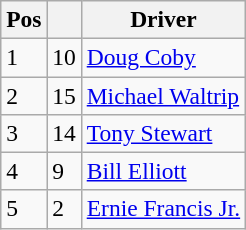<table class="wikitable" style="font-size:98%">
<tr>
<th>Pos</th>
<th></th>
<th>Driver</th>
</tr>
<tr>
<td>1</td>
<td>10</td>
<td><a href='#'>Doug Coby</a></td>
</tr>
<tr>
<td>2</td>
<td>15</td>
<td><a href='#'>Michael Waltrip</a></td>
</tr>
<tr>
<td>3</td>
<td>14</td>
<td><a href='#'>Tony Stewart</a></td>
</tr>
<tr>
<td>4</td>
<td>9</td>
<td><a href='#'>Bill Elliott</a></td>
</tr>
<tr>
<td>5</td>
<td>2</td>
<td><a href='#'>Ernie Francis Jr.</a></td>
</tr>
</table>
